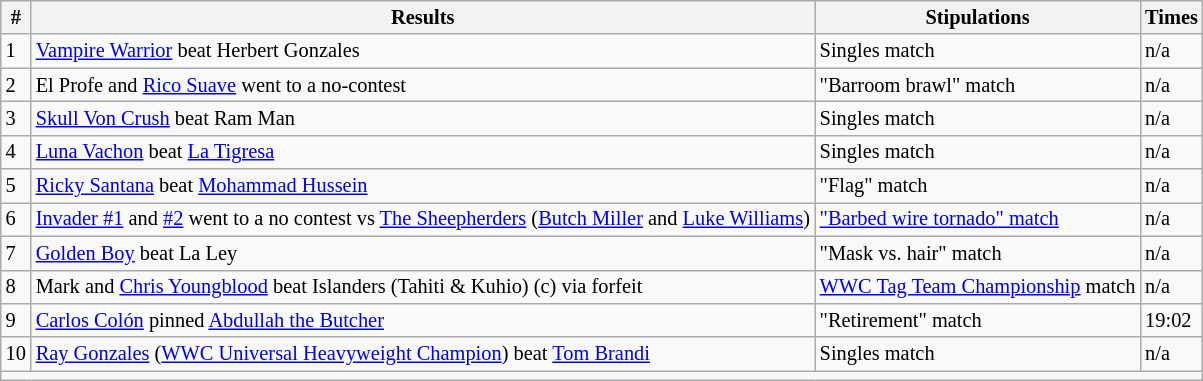<table style="font-size: 85%" class="wikitable sortable">
<tr>
<th><strong>#</strong></th>
<th><strong>Results</strong></th>
<th><strong>Stipulations</strong></th>
<th><strong>Times</strong></th>
</tr>
<tr>
<td>1</td>
<td><a href='#'>Vampire Warrior</a> beat Herbert Gonzales</td>
<td>Singles match</td>
<td>n/a</td>
</tr>
<tr>
<td>2</td>
<td>El Profe and <a href='#'>Rico Suave</a> went to a no-contest</td>
<td>"Barroom brawl" match</td>
<td>n/a</td>
</tr>
<tr>
<td>3</td>
<td><a href='#'>Skull Von Crush</a> beat Ram Man</td>
<td>Singles match</td>
<td>n/a</td>
</tr>
<tr>
<td>4</td>
<td><a href='#'>Luna Vachon</a> beat <a href='#'>La Tigresa</a></td>
<td>Singles match</td>
<td>n/a</td>
</tr>
<tr>
<td>5</td>
<td><a href='#'>Ricky Santana</a> beat <a href='#'>Mohammad Hussein</a></td>
<td>"Flag" match</td>
<td>n/a</td>
</tr>
<tr>
<td>6</td>
<td><a href='#'>Invader #1</a> and <a href='#'>#2</a> went to a no contest vs <a href='#'>The Sheepherders</a> (<a href='#'>Butch Miller</a> and <a href='#'>Luke Williams</a>)</td>
<td><a href='#'>"Barbed wire tornado" match</a></td>
<td>n/a</td>
</tr>
<tr>
<td>7</td>
<td><a href='#'>Golden Boy</a> beat La Ley</td>
<td>"Mask vs. hair" match</td>
<td>n/a</td>
</tr>
<tr>
<td>8</td>
<td>Mark and <a href='#'>Chris Youngblood</a> beat Islanders (Tahiti & Kuhio) (c) via forfeit</td>
<td><a href='#'>WWC Tag Team Championship</a> match</td>
<td>n/a</td>
</tr>
<tr>
<td>9</td>
<td><a href='#'>Carlos Colón</a> pinned <a href='#'>Abdullah the Butcher</a></td>
<td>"Retirement" match</td>
<td>19:02</td>
</tr>
<tr>
<td>10</td>
<td><a href='#'>Ray Gonzales</a> (<a href='#'>WWC Universal Heavyweight Champion</a>) beat <a href='#'>Tom Brandi</a></td>
<td>Singles match</td>
<td>n/a</td>
</tr>
<tr>
<td colspan=4></td>
</tr>
</table>
